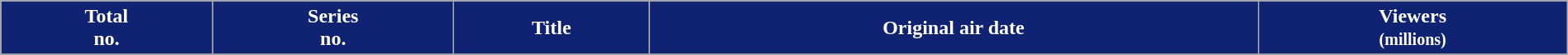<table class="wikitable plainrowheaders" style="width:100%;">
<tr>
<th style="background:#102372; color:white">Total<br>no.</th>
<th style="background:#102372; color:white">Series<br>no.</th>
<th style="background:#102372; color:white">Title</th>
<th style="background:#102372; color:white">Original air date</th>
<th style="background:#102372; color:white">Viewers<br><small>(millions)</small></th>
</tr>
<tr>
</tr>
</table>
